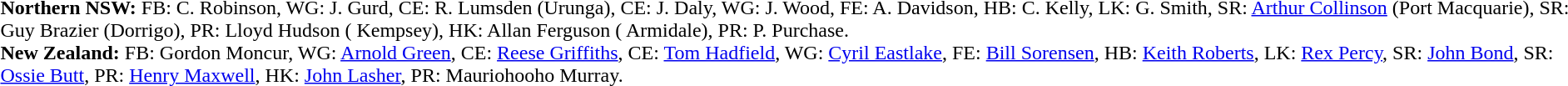<table width="100%" class="mw-collapsible mw-collapsed">
<tr>
<td valign="top" width="50%"><br><strong>Northern NSW:</strong> FB: C. Robinson, WG: J. Gurd, CE: R. Lumsden (Urunga), CE: J. Daly, WG: J. Wood, FE: A. Davidson, HB: C. Kelly, LK: G. Smith, SR: <a href='#'>Arthur Collinson</a> (Port Macquarie), SR: Guy Brazier (Dorrigo), PR: Lloyd Hudson ( Kempsey), HK: Allan Ferguson ( Armidale), PR: P. Purchase. <br>
<strong>New Zealand:</strong> FB: Gordon Moncur, WG: <a href='#'>Arnold Green</a>, CE: <a href='#'>Reese Griffiths</a>, CE: <a href='#'>Tom Hadfield</a>, WG: <a href='#'>Cyril Eastlake</a>, FE: <a href='#'>Bill Sorensen</a>, HB: <a href='#'>Keith Roberts</a>, LK: <a href='#'>Rex Percy</a>, SR: <a href='#'>John Bond</a>, SR: <a href='#'>Ossie Butt</a>, PR: <a href='#'>Henry Maxwell</a>, HK: <a href='#'>John Lasher</a>, PR: Mauriohooho Murray.</td>
</tr>
</table>
